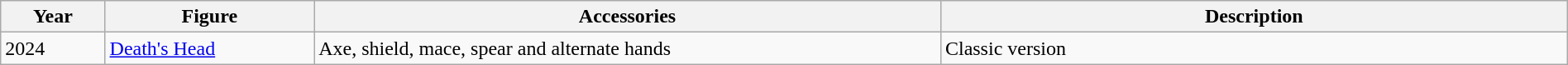<table class="wikitable" style="width:100%;">
<tr>
<th width=5%>Year</th>
<th width=10%>Figure</th>
<th width=30%>Accessories</th>
<th width=30%>Description</th>
</tr>
<tr>
<td>2024</td>
<td><a href='#'>Death's Head</a></td>
<td>Axe, shield, mace, spear and alternate hands</td>
<td>Classic version</td>
</tr>
</table>
